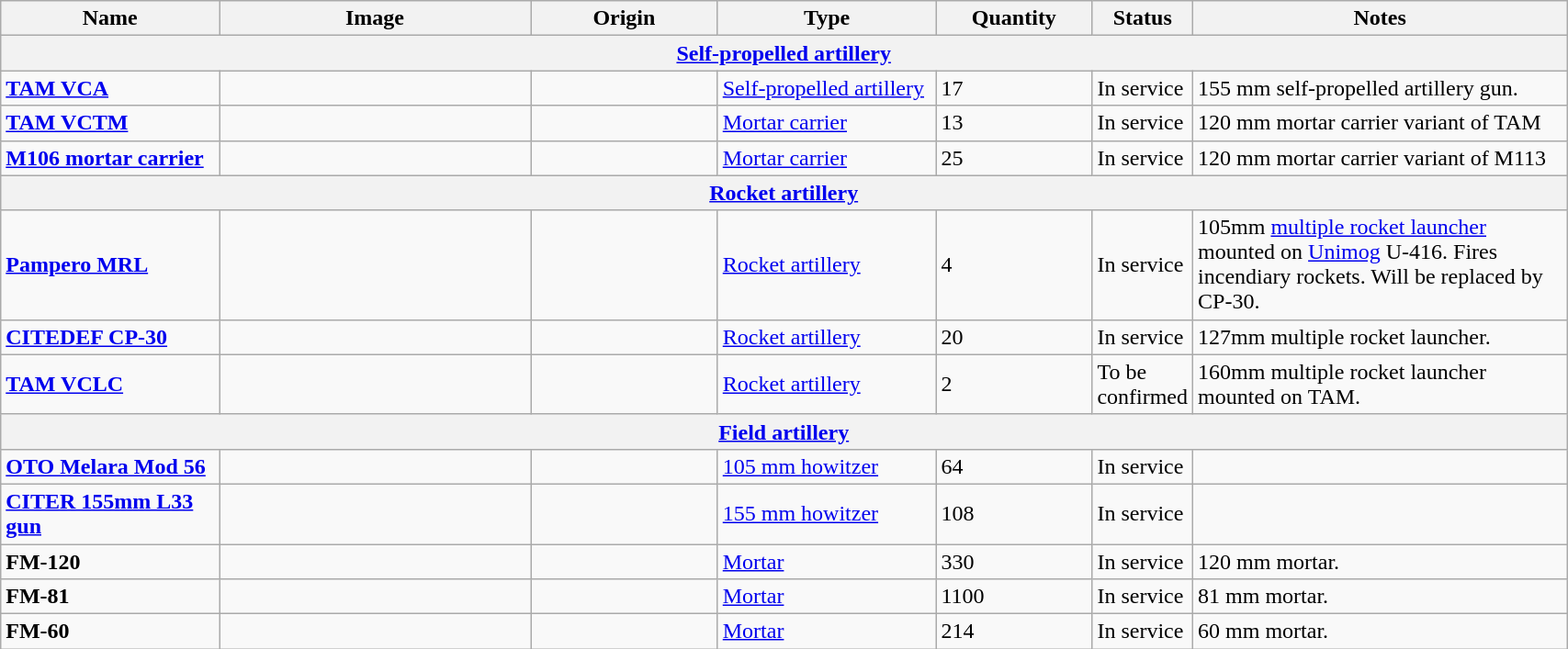<table class="wikitable" style="width:90%;">
<tr>
<th width=14%>Name</th>
<th width=20%>Image</th>
<th width="12%">Origin</th>
<th width="14%">Type</th>
<th width=10%>Quantity</th>
<th width=06%>Status</th>
<th width=24%>Notes</th>
</tr>
<tr>
<th colspan="7"><a href='#'>Self-propelled artillery</a></th>
</tr>
<tr>
<td><a href='#'><strong>TAM VCA</strong></a></td>
<td></td>
<td></td>
<td><a href='#'>Self-propelled artillery</a></td>
<td>17</td>
<td>In service</td>
<td>155 mm self-propelled artillery gun.</td>
</tr>
<tr>
<td><a href='#'><strong>TAM VCTM</strong></a></td>
<td></td>
<td></td>
<td><a href='#'>Mortar carrier</a></td>
<td>13</td>
<td>In service</td>
<td>120 mm mortar carrier variant of TAM</td>
</tr>
<tr>
<td><strong><a href='#'>M106 mortar carrier</a></strong></td>
<td></td>
<td></td>
<td><a href='#'>Mortar carrier</a></td>
<td>25</td>
<td>In service</td>
<td>120 mm mortar carrier variant of M113</td>
</tr>
<tr>
<th colspan="7"><a href='#'>Rocket artillery</a></th>
</tr>
<tr>
<td><strong><a href='#'>Pampero MRL</a></strong></td>
<td></td>
<td></td>
<td><a href='#'>Rocket artillery</a></td>
<td>4</td>
<td>In service</td>
<td>105mm <a href='#'>multiple rocket launcher</a> mounted on <a href='#'>Unimog</a> U-416. Fires incendiary rockets. Will be replaced by CP-30.</td>
</tr>
<tr>
<td><a href='#'><strong>CITEDEF CP-30</strong></a></td>
<td></td>
<td></td>
<td><a href='#'>Rocket artillery</a></td>
<td>20</td>
<td>In service</td>
<td>127mm multiple rocket launcher.</td>
</tr>
<tr>
<td><a href='#'><strong>TAM VCLC</strong></a></td>
<td></td>
<td></td>
<td><a href='#'>Rocket artillery</a></td>
<td>2</td>
<td>To be confirmed</td>
<td>160mm multiple rocket launcher mounted on TAM.</td>
</tr>
<tr>
<th colspan="7"><a href='#'>Field artillery</a></th>
</tr>
<tr>
<td><strong><a href='#'>OTO Melara Mod 56</a></strong></td>
<td></td>
<td></td>
<td><a href='#'>105 mm howitzer</a></td>
<td>64</td>
<td>In service</td>
<td></td>
</tr>
<tr>
<td><strong><a href='#'>CITER 155mm L33 gun</a></strong></td>
<td></td>
<td></td>
<td><a href='#'>155 mm howitzer</a></td>
<td>108</td>
<td>In service</td>
<td></td>
</tr>
<tr>
<td><strong>FM-120</strong></td>
<td></td>
<td></td>
<td><a href='#'>Mortar</a></td>
<td>330</td>
<td>In service</td>
<td>120 mm mortar.</td>
</tr>
<tr>
<td><strong>FM-81</strong></td>
<td></td>
<td></td>
<td><a href='#'>Mortar</a></td>
<td>1100</td>
<td>In service</td>
<td>81 mm mortar.</td>
</tr>
<tr>
<td><strong>FM-60</strong></td>
<td></td>
<td></td>
<td><a href='#'>Mortar</a></td>
<td>214</td>
<td>In service</td>
<td>60 mm mortar.</td>
</tr>
</table>
